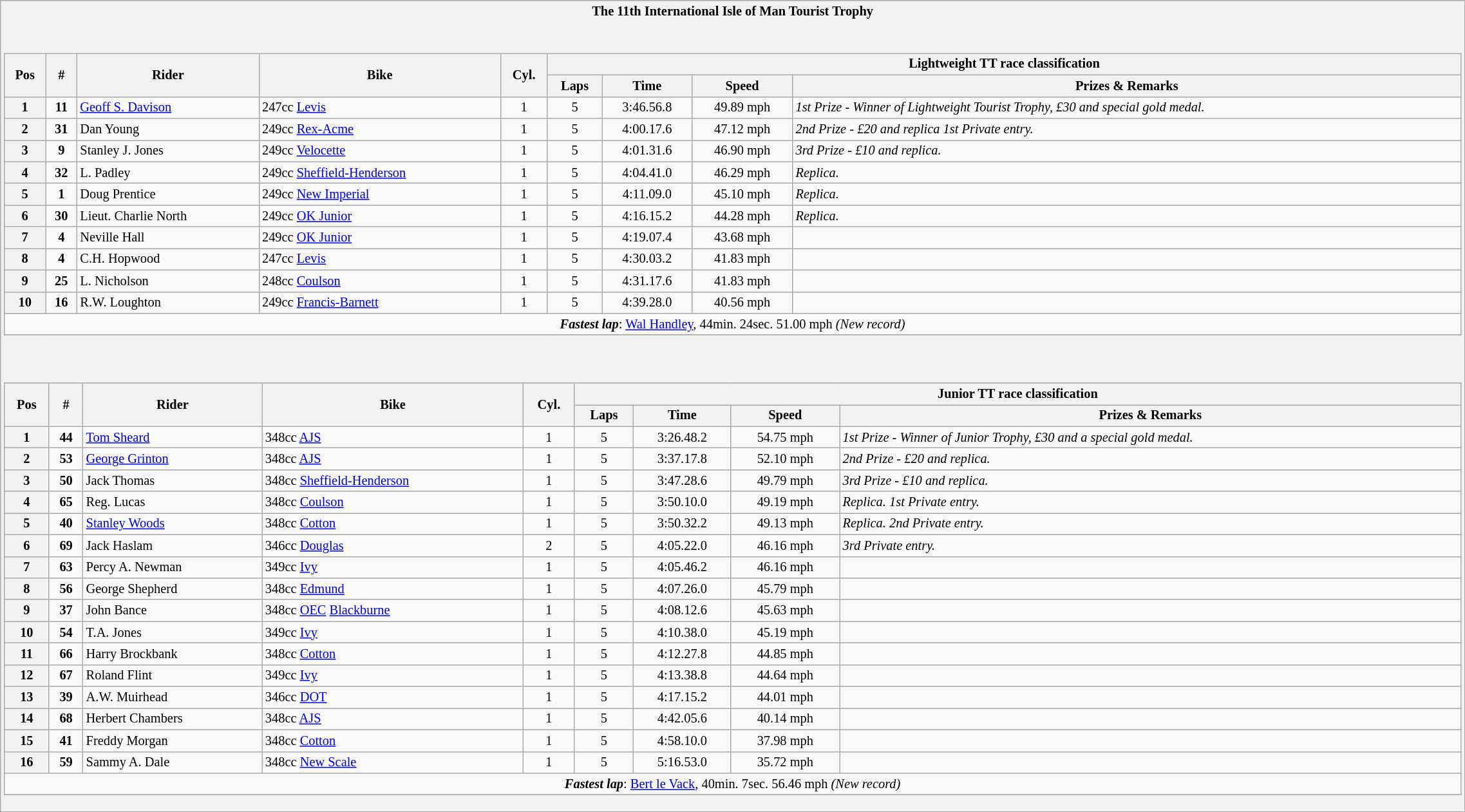<table class="wikitable" style="width:120%; font-size:85%;">
<tr>
<th style="border: 0;"> The 11th International Isle of Man Tourist Trophy</th>
</tr>
<tr>
<td style="background: #f2f2f2; border: 0; text-align: center;"><br><table class="wikitable" style="width:100%;">
<tr bgcolor="#efefef">
<th rowspan="2">Pos</th>
<th rowspan="2">#</th>
<th rowspan="2">Rider</th>
<th rowspan="2">Bike</th>
<th rowspan="2">Cyl.</th>
<th colspan="4">Lightweight TT race classification</th>
</tr>
<tr>
<th>Laps</th>
<th>Time</th>
<th>Speed</th>
<th>Prizes & Remarks</th>
</tr>
<tr>
<th align="center">1</th>
<td align="center"><strong>11</strong></td>
<td align="left"> <a href='#'>Geoff S. Davison</a></td>
<td align="left">247cc <a href='#'>Levis</a></td>
<td align="center">1</td>
<td align="center">5</td>
<td>3:46.56.8</td>
<td>49.89 mph</td>
<td align="left"><em>1st Prize - Winner of Lightweight Tourist Trophy, £30 and special gold medal.</em></td>
</tr>
<tr>
<th align="center">2</th>
<td align="center"><strong>31</strong></td>
<td align="left"> Dan Young</td>
<td align="left">249cc <a href='#'>Rex-Acme</a></td>
<td align="center">1</td>
<td align="center">5</td>
<td>4:00.17.6</td>
<td>47.12 mph</td>
<td align="left"><em>2nd Prize - £20 and replica 1st Private entry.</em></td>
</tr>
<tr>
<th align="center">3</th>
<td align="center"><strong>9</strong></td>
<td align="left"> Stanley J. Jones</td>
<td align="left">249cc <a href='#'>Velocette</a></td>
<td align="center">1</td>
<td align="center">5</td>
<td>4:01.31.6</td>
<td>46.90 mph</td>
<td align="left"><em>3rd Prize - £10 and replica.</em></td>
</tr>
<tr>
<th align="center">4</th>
<td align="center"><strong>32</strong></td>
<td align="left"> L. Padley</td>
<td align="left">249cc <a href='#'>Sheffield-Henderson</a></td>
<td align="center">1</td>
<td align="center">5</td>
<td>4:04.41.0</td>
<td>46.29 mph</td>
<td align="left"><em>Replica.</em></td>
</tr>
<tr>
<th align="center">5</th>
<td align="center"><strong>1</strong></td>
<td align="left"> Doug Prentice</td>
<td align="left">249cc <a href='#'>New Imperial</a></td>
<td align="center">1</td>
<td align="center">5</td>
<td>4:11.09.0</td>
<td>45.10 mph</td>
<td align="left"><em>Replica.</em></td>
</tr>
<tr>
<th align="center">6</th>
<td align="center"><strong>30</strong></td>
<td align="left"> Lieut. Charlie North</td>
<td align="left">249cc <a href='#'>OK Junior</a></td>
<td align="center">1</td>
<td align="center">5</td>
<td>4:16.15.2</td>
<td>44.28 mph</td>
<td align="left"><em>Replica.</em></td>
</tr>
<tr>
<th align="center">7</th>
<td align="center"><strong>4</strong></td>
<td align="left"> Neville Hall</td>
<td align="left">249cc <a href='#'>OK Junior</a></td>
<td align="center">1</td>
<td align="center">5</td>
<td>4:19.07.4</td>
<td>43.68 mph</td>
<td align="left"></td>
</tr>
<tr>
<th align="center">8</th>
<td align="center"><strong>4</strong></td>
<td align="left"> C.H. Hopwood</td>
<td align="left">247cc <a href='#'>Levis</a></td>
<td align="center">1</td>
<td align="center">5</td>
<td>4:30.03.2</td>
<td>41.83 mph</td>
<td align="left"></td>
</tr>
<tr>
<th align="center">9</th>
<td align="center"><strong>25</strong></td>
<td align="left"> L. Nicholson</td>
<td align="left">248cc <a href='#'>Coulson</a></td>
<td align="center">1</td>
<td align="center">5</td>
<td>4:31.17.6</td>
<td>41.83 mph</td>
<td align="left"></td>
</tr>
<tr>
<th align="center">10</th>
<td align="center"><strong>16</strong></td>
<td align="left"> R.W. Loughton</td>
<td align="left">249cc <a href='#'>Francis-Barnett</a></td>
<td align="center">1</td>
<td align="center">5</td>
<td>4:39.28.0</td>
<td>40.56 mph</td>
<td align="left"></td>
</tr>
<tr>
<td colspan=14><strong><em>Fastest lap</em></strong>: <a href='#'>Wal Handley</a>, 44min. 24sec. 51.00 mph <em>(New record)</em></td>
</tr>
<tr>
</tr>
</table>
</td>
</tr>
<tr>
<td style="background: #f2f2f2; border: 0; text-align: center;"><br><table class="wikitable" style="width:100%;">
<tr bgcolor="#efefef">
<th rowspan="2">Pos</th>
<th rowspan="2">#</th>
<th rowspan="2">Rider</th>
<th rowspan="2">Bike</th>
<th rowspan="2">Cyl.</th>
<th colspan="4">Junior TT race classification</th>
</tr>
<tr>
<th>Laps</th>
<th>Time</th>
<th>Speed</th>
<th>Prizes & Remarks</th>
</tr>
<tr>
<th align="center">1</th>
<td align="center"><strong>44</strong></td>
<td align="left"> <a href='#'>Tom Sheard</a></td>
<td align="left">348cc <a href='#'>AJS</a></td>
<td align="center">1</td>
<td align="center">5</td>
<td>3:26.48.2</td>
<td>54.75 mph</td>
<td align="left"><em>1st Prize - Winner of Junior Trophy, £30 and a special gold medal.</em></td>
</tr>
<tr>
<th align="center">2</th>
<td align="center"><strong>53</strong></td>
<td align="left"> <a href='#'>George Grinton</a></td>
<td align="left">348cc <a href='#'>AJS</a></td>
<td align="center">1</td>
<td align="center">5</td>
<td>3:37.17.8</td>
<td>52.10 mph</td>
<td align="left"><em>2nd Prize - £20 and replica.</em></td>
</tr>
<tr>
<th align="center">3</th>
<td align="center"><strong>50</strong></td>
<td align="left"> Jack Thomas</td>
<td align="left">348cc <a href='#'>Sheffield-Henderson</a></td>
<td align="center">1</td>
<td align="center">5</td>
<td>3:47.28.6</td>
<td>49.79 mph</td>
<td align="left"><em>3rd Prize - £10 and replica.</em></td>
</tr>
<tr>
<th align="center">4</th>
<td align="center"><strong>65</strong></td>
<td align="left"> Reg. Lucas</td>
<td align="left">348cc <a href='#'>Coulson</a></td>
<td align="center">1</td>
<td align="center">5</td>
<td>3:50.10.0</td>
<td>49.19 mph</td>
<td align="left"><em>Replica. 1st Private entry.</em></td>
</tr>
<tr>
<th align="center">5</th>
<td align="center"><strong>40</strong></td>
<td align="left"> <a href='#'>Stanley Woods</a></td>
<td align="left">348cc <a href='#'>Cotton</a></td>
<td align="center">1</td>
<td align="center">5</td>
<td>3:50.32.2</td>
<td>49.13 mph</td>
<td align="left"><em>Replica. 2nd Private entry.</em></td>
</tr>
<tr>
<th align="center">6</th>
<td align="center"><strong>69</strong></td>
<td align="left"> Jack Haslam</td>
<td align="left">346cc <a href='#'>Douglas</a></td>
<td align="center">2</td>
<td align="center">5</td>
<td>4:05.22.0</td>
<td>46.16 mph</td>
<td align="left"><em>3rd Private entry.</em></td>
</tr>
<tr>
<th align="center">7</th>
<td align="center"><strong>63</strong></td>
<td align="left"> Percy A. Newman</td>
<td align="left">349cc <a href='#'>Ivy</a></td>
<td align="center">1</td>
<td align="center">5</td>
<td>4:05.46.2</td>
<td>46.16 mph</td>
<td align="left"></td>
</tr>
<tr>
<th align="center">8</th>
<td align="center"><strong>56</strong></td>
<td align="left"> George Shepherd</td>
<td align="left">348cc <a href='#'>Edmund</a></td>
<td align="center">1</td>
<td align="center">5</td>
<td>4:07.26.0</td>
<td>45.79 mph</td>
<td align="left"></td>
</tr>
<tr>
<th align="center">9</th>
<td align="center"><strong>37</strong></td>
<td align="left"> John Bance</td>
<td align="left">348cc <a href='#'>OEC</a> <a href='#'>Blackburne</a></td>
<td align="center">1</td>
<td align="center">5</td>
<td>4:08.12.6</td>
<td>45.63 mph</td>
<td align="left"></td>
</tr>
<tr>
<th align="center">10</th>
<td align="center"><strong>54</strong></td>
<td align="left"> T.A. Jones</td>
<td align="left">349cc <a href='#'>Ivy</a></td>
<td align="center">1</td>
<td align="center">5</td>
<td>4:10.38.0</td>
<td>45.19 mph</td>
<td align="left"></td>
</tr>
<tr>
<th align="center">11</th>
<td align="center"><strong>66</strong></td>
<td align="left"> Harry Brockbank</td>
<td align="left">348cc <a href='#'>Cotton</a></td>
<td align="center">1</td>
<td align="center">5</td>
<td>4:12.27.8</td>
<td>44.85 mph</td>
<td align="left"></td>
</tr>
<tr>
<th align="center">12</th>
<td align="center"><strong>67</strong></td>
<td align="left"> Roland Flint</td>
<td align="left">349cc <a href='#'>Ivy</a></td>
<td align="center">1</td>
<td align="center">5</td>
<td>4:13.38.8</td>
<td>44.64 mph</td>
<td align="left"></td>
</tr>
<tr>
<th align="center">13</th>
<td align="center"><strong>39</strong></td>
<td align="left"> A.W. Muirhead</td>
<td align="left">346cc <a href='#'>DOT</a></td>
<td align="center">1</td>
<td align="center">5</td>
<td>4:17.15.2</td>
<td>44.01 mph</td>
<td align="left"></td>
</tr>
<tr>
<th align="center">14</th>
<td align="center"><strong>68</strong></td>
<td align="left"> Herbert Chambers</td>
<td align="left">348cc <a href='#'>AJS</a></td>
<td align="center">1</td>
<td align="center">5</td>
<td>4:42.05.6</td>
<td>40.14 mph</td>
<td align="left"></td>
</tr>
<tr>
<th align="center">15</th>
<td align="center"><strong>41</strong></td>
<td align="left"> Freddy Morgan</td>
<td align="left">348cc <a href='#'>Cotton</a></td>
<td align="center">1</td>
<td align="center">5</td>
<td>4:58.10.0</td>
<td>37.98 mph</td>
<td align="left"></td>
</tr>
<tr>
<th align="center">16</th>
<td align="center"><strong>59</strong></td>
<td align="left"> Sammy A. Dale</td>
<td align="left">348cc <a href='#'>New Scale</a></td>
<td align="center">1</td>
<td align="center">5</td>
<td>5:16.53.0</td>
<td>35.72 mph</td>
<td align="left"></td>
</tr>
<tr>
<td colspan=14><strong><em>Fastest lap</em></strong>: <a href='#'>Bert le Vack</a>, 40min. 7sec. 56.46 mph <em>(New record)</em></td>
</tr>
<tr>
</tr>
</table>
</td>
</tr>
</table>
